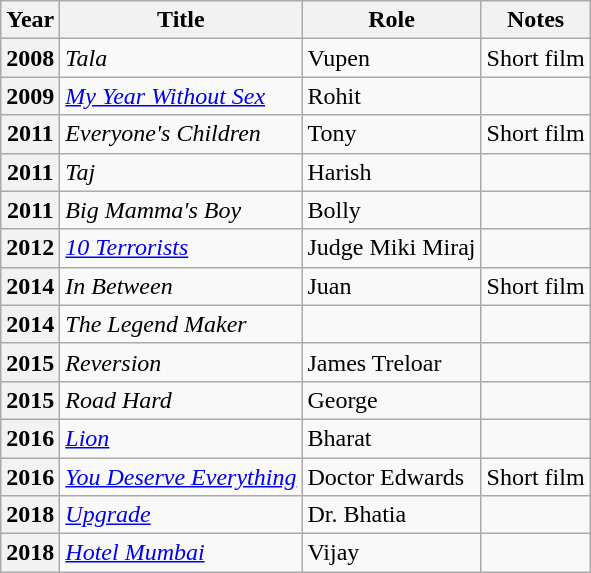<table class="wikitable sortable plainrowheaders">
<tr>
<th scope="col">Year</th>
<th scope="col">Title</th>
<th scope="col">Role</th>
<th scope="col" class="unsortable">Notes</th>
</tr>
<tr>
<th scope="row">2008</th>
<td><em>Tala</em></td>
<td>Vupen</td>
<td>Short film</td>
</tr>
<tr>
<th scope="row">2009</th>
<td><em><a href='#'>My Year Without Sex</a></em></td>
<td>Rohit</td>
<td></td>
</tr>
<tr>
<th scope="row">2011</th>
<td><em>Everyone's Children</em></td>
<td>Tony</td>
<td>Short film</td>
</tr>
<tr>
<th scope="row">2011</th>
<td><em>Taj</em></td>
<td>Harish</td>
<td></td>
</tr>
<tr>
<th scope="row">2011</th>
<td><em>Big Mamma's Boy</em></td>
<td>Bolly</td>
<td></td>
</tr>
<tr>
<th scope="row">2012</th>
<td><em><a href='#'>10 Terrorists</a></em></td>
<td>Judge Miki Miraj</td>
<td></td>
</tr>
<tr>
<th scope="row">2014</th>
<td><em>In Between</em></td>
<td>Juan</td>
<td>Short film</td>
</tr>
<tr>
<th scope="row">2014</th>
<td><em>The Legend Maker</em></td>
<td></td>
<td></td>
</tr>
<tr>
<th scope="row">2015</th>
<td><em>Reversion</em></td>
<td>James Treloar</td>
<td></td>
</tr>
<tr>
<th scope="row">2015</th>
<td><em>Road Hard</em></td>
<td>George</td>
<td></td>
</tr>
<tr>
<th scope="row">2016</th>
<td><em><a href='#'>Lion</a></em></td>
<td>Bharat</td>
<td></td>
</tr>
<tr>
<th scope="row">2016</th>
<td><em><a href='#'>You Deserve Everything</a></em></td>
<td>Doctor Edwards</td>
<td>Short film</td>
</tr>
<tr>
<th scope="row">2018</th>
<td><em><a href='#'>Upgrade</a></em></td>
<td>Dr. Bhatia</td>
<td></td>
</tr>
<tr>
<th scope="row">2018</th>
<td><em><a href='#'>Hotel Mumbai</a></em></td>
<td>Vijay</td>
<td></td>
</tr>
</table>
